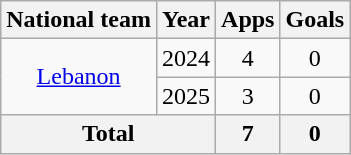<table class="wikitable" style="text-align:center">
<tr>
<th>National team</th>
<th>Year</th>
<th>Apps</th>
<th>Goals</th>
</tr>
<tr>
<td rowspan="2"><a href='#'>Lebanon</a></td>
<td>2024</td>
<td>4</td>
<td>0</td>
</tr>
<tr>
<td>2025</td>
<td>3</td>
<td>0</td>
</tr>
<tr>
<th colspan="2">Total</th>
<th>7</th>
<th>0</th>
</tr>
</table>
